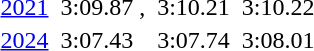<table>
<tr>
<td><a href='#'>2021</a></td>
<td></td>
<td>3:09.87 , <strong></strong></td>
<td></td>
<td>3:10.21 <strong></strong></td>
<td></td>
<td>3:10.22 <strong></strong></td>
</tr>
<tr>
<td><a href='#'>2024</a></td>
<td></td>
<td>3:07.43 <strong></strong> <strong></strong></td>
<td></td>
<td>3:07.74</td>
<td></td>
<td>3:08.01 <strong></strong></td>
</tr>
</table>
